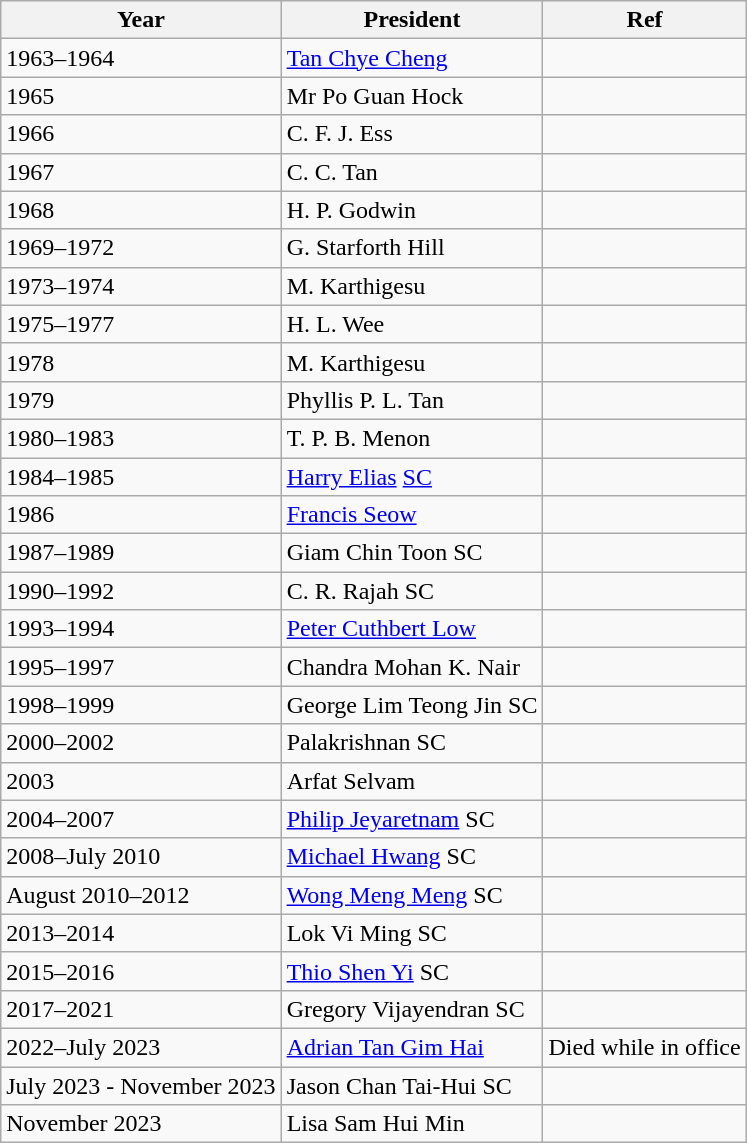<table class="wikitable">
<tr>
<th>Year</th>
<th>President</th>
<th>Ref</th>
</tr>
<tr>
<td>1963–1964</td>
<td><a href='#'>Tan Chye Cheng</a></td>
<td></td>
</tr>
<tr>
<td>1965</td>
<td>Mr Po Guan Hock</td>
<td></td>
</tr>
<tr>
<td>1966</td>
<td>C. F. J. Ess</td>
<td></td>
</tr>
<tr>
<td>1967</td>
<td>C. C. Tan</td>
<td></td>
</tr>
<tr>
<td>1968</td>
<td>H. P. Godwin</td>
<td></td>
</tr>
<tr>
<td>1969–1972</td>
<td>G. Starforth Hill</td>
<td></td>
</tr>
<tr>
<td>1973–1974</td>
<td>M. Karthigesu</td>
<td></td>
</tr>
<tr>
<td>1975–1977</td>
<td>H. L. Wee</td>
<td></td>
</tr>
<tr>
<td>1978</td>
<td>M. Karthigesu</td>
<td></td>
</tr>
<tr>
<td>1979</td>
<td>Phyllis P. L. Tan</td>
<td></td>
</tr>
<tr>
<td>1980–1983</td>
<td>T. P. B. Menon</td>
<td></td>
</tr>
<tr>
<td>1984–1985</td>
<td><a href='#'>Harry Elias</a> <a href='#'>SC</a></td>
<td></td>
</tr>
<tr>
<td>1986</td>
<td><a href='#'>Francis Seow</a></td>
<td></td>
</tr>
<tr>
<td>1987–1989</td>
<td>Giam Chin Toon SC</td>
<td></td>
</tr>
<tr>
<td>1990–1992</td>
<td>C. R. Rajah SC</td>
<td></td>
</tr>
<tr>
<td>1993–1994</td>
<td><a href='#'>Peter Cuthbert Low</a></td>
<td></td>
</tr>
<tr>
<td>1995–1997</td>
<td>Chandra Mohan K. Nair</td>
<td></td>
</tr>
<tr>
<td>1998–1999</td>
<td>George Lim Teong Jin SC</td>
<td></td>
</tr>
<tr>
<td>2000–2002</td>
<td>Palakrishnan SC</td>
<td></td>
</tr>
<tr>
<td>2003</td>
<td>Arfat Selvam</td>
<td></td>
</tr>
<tr>
<td>2004–2007</td>
<td><a href='#'>Philip Jeyaretnam</a> SC</td>
<td></td>
</tr>
<tr>
<td>2008–July 2010</td>
<td><a href='#'>Michael Hwang</a> SC</td>
<td></td>
</tr>
<tr>
<td>August 2010–2012</td>
<td><a href='#'>Wong Meng Meng</a> SC</td>
<td></td>
</tr>
<tr>
<td>2013–2014</td>
<td>Lok Vi Ming SC</td>
<td></td>
</tr>
<tr>
<td>2015–2016</td>
<td><a href='#'>Thio Shen Yi</a> SC</td>
<td></td>
</tr>
<tr>
<td>2017–2021</td>
<td>Gregory Vijayendran SC</td>
<td></td>
</tr>
<tr>
<td>2022–July 2023</td>
<td><a href='#'>Adrian Tan Gim Hai</a></td>
<td>Died while in office</td>
</tr>
<tr>
<td>July 2023 - November 2023</td>
<td>Jason Chan Tai-Hui SC</td>
<td></td>
</tr>
<tr>
<td>November 2023</td>
<td>Lisa Sam Hui Min</td>
<td></td>
</tr>
</table>
